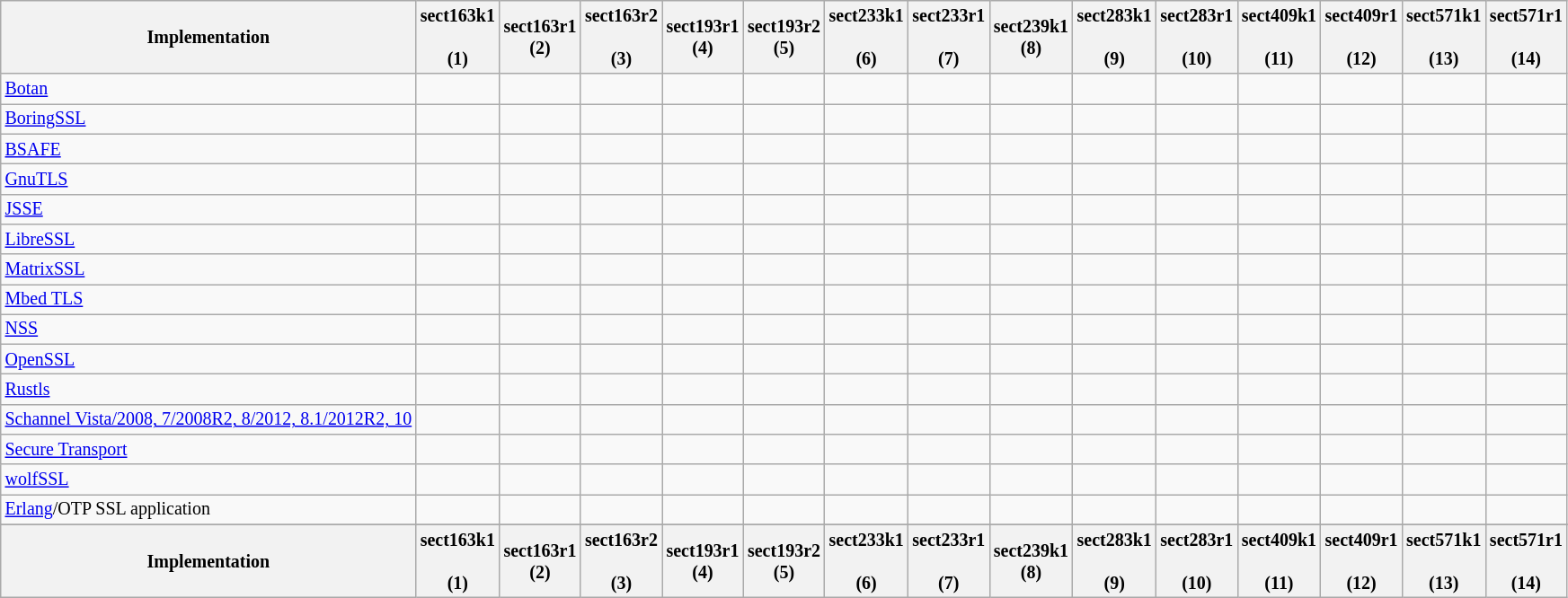<table class="wikitable sortable sort-under" style="text-align: left; font-size: smaller">
<tr>
<th>Implementation</th>
<th>sect163k1<br><br>(1)</th>
<th>sect163r1<br>(2)</th>
<th>sect163r2<br><br>(3)</th>
<th>sect193r1<br>(4)</th>
<th>sect193r2<br>(5)</th>
<th>sect233k1<br><br>(6)</th>
<th>sect233r1<br><br>(7)</th>
<th>sect239k1<br>(8)</th>
<th>sect283k1<br><br>(9)</th>
<th>sect283r1<br><br>(10)</th>
<th>sect409k1<br><br>(11)</th>
<th>sect409r1<br><br>(12)</th>
<th>sect571k1<br><br>(13)</th>
<th>sect571r1<br><br>(14)</th>
</tr>
<tr>
<td><a href='#'>Botan</a></td>
<td></td>
<td></td>
<td></td>
<td></td>
<td></td>
<td></td>
<td></td>
<td></td>
<td></td>
<td></td>
<td></td>
<td></td>
<td></td>
<td></td>
</tr>
<tr>
<td><a href='#'>BoringSSL</a></td>
<td></td>
<td></td>
<td></td>
<td></td>
<td></td>
<td></td>
<td></td>
<td></td>
<td></td>
<td></td>
<td></td>
<td></td>
<td></td>
<td></td>
</tr>
<tr>
<td><a href='#'>BSAFE</a></td>
<td></td>
<td></td>
<td></td>
<td></td>
<td></td>
<td></td>
<td></td>
<td></td>
<td></td>
<td></td>
<td></td>
<td></td>
<td></td>
<td></td>
</tr>
<tr>
<td><a href='#'>GnuTLS</a></td>
<td></td>
<td></td>
<td></td>
<td></td>
<td></td>
<td></td>
<td></td>
<td></td>
<td></td>
<td></td>
<td></td>
<td></td>
<td></td>
<td></td>
</tr>
<tr>
<td><a href='#'>JSSE</a></td>
<td></td>
<td></td>
<td></td>
<td></td>
<td></td>
<td></td>
<td></td>
<td></td>
<td></td>
<td></td>
<td></td>
<td></td>
<td></td>
<td></td>
</tr>
<tr>
<td><a href='#'>LibreSSL</a></td>
<td></td>
<td></td>
<td></td>
<td></td>
<td></td>
<td></td>
<td></td>
<td></td>
<td></td>
<td></td>
<td></td>
<td></td>
<td></td>
<td></td>
</tr>
<tr>
<td><a href='#'>MatrixSSL</a></td>
<td></td>
<td></td>
<td></td>
<td></td>
<td></td>
<td></td>
<td></td>
<td></td>
<td></td>
<td></td>
<td></td>
<td></td>
<td></td>
<td></td>
</tr>
<tr>
<td><a href='#'>Mbed TLS</a></td>
<td></td>
<td></td>
<td></td>
<td></td>
<td></td>
<td></td>
<td></td>
<td></td>
<td></td>
<td></td>
<td></td>
<td></td>
<td></td>
<td></td>
</tr>
<tr>
<td><a href='#'>NSS</a></td>
<td></td>
<td></td>
<td></td>
<td></td>
<td></td>
<td></td>
<td></td>
<td></td>
<td></td>
<td></td>
<td></td>
<td></td>
<td></td>
<td></td>
</tr>
<tr>
<td><a href='#'>OpenSSL</a></td>
<td></td>
<td></td>
<td></td>
<td></td>
<td></td>
<td></td>
<td></td>
<td></td>
<td></td>
<td></td>
<td></td>
<td></td>
<td></td>
<td></td>
</tr>
<tr>
<td><a href='#'>Rustls</a></td>
<td></td>
<td></td>
<td></td>
<td></td>
<td></td>
<td></td>
<td></td>
<td></td>
<td></td>
<td></td>
<td></td>
<td></td>
<td></td>
<td></td>
</tr>
<tr>
<td><a href='#'>Schannel Vista/2008, 7/2008R2, 8/2012, 8.1/2012R2, 10</a></td>
<td></td>
<td></td>
<td></td>
<td></td>
<td></td>
<td></td>
<td></td>
<td></td>
<td></td>
<td></td>
<td></td>
<td></td>
<td></td>
<td></td>
</tr>
<tr>
<td><a href='#'>Secure Transport</a></td>
<td></td>
<td></td>
<td></td>
<td></td>
<td></td>
<td></td>
<td></td>
<td></td>
<td></td>
<td></td>
<td></td>
<td></td>
<td></td>
<td></td>
</tr>
<tr>
<td><a href='#'>wolfSSL</a></td>
<td></td>
<td></td>
<td></td>
<td></td>
<td></td>
<td></td>
<td></td>
<td></td>
<td></td>
<td></td>
<td></td>
<td></td>
<td></td>
<td></td>
</tr>
<tr>
<td><a href='#'>Erlang</a>/OTP SSL application</td>
<td></td>
<td></td>
<td></td>
<td></td>
<td></td>
<td></td>
<td></td>
<td></td>
<td></td>
<td></td>
<td></td>
<td></td>
<td></td>
<td></td>
</tr>
<tr>
</tr>
<tr class="sortbottom">
</tr>
<tr>
<th>Implementation</th>
<th>sect163k1<br><br>(1)</th>
<th>sect163r1<br>(2)</th>
<th>sect163r2<br><br>(3)</th>
<th>sect193r1<br>(4)</th>
<th>sect193r2<br>(5)</th>
<th>sect233k1<br><br>(6)</th>
<th>sect233r1<br><br>(7)</th>
<th>sect239k1<br>(8)</th>
<th>sect283k1<br><br>(9)</th>
<th>sect283r1<br><br>(10)</th>
<th>sect409k1<br><br>(11)</th>
<th>sect409r1<br><br>(12)</th>
<th>sect571k1<br><br>(13)</th>
<th>sect571r1<br><br>(14)</th>
</tr>
</table>
